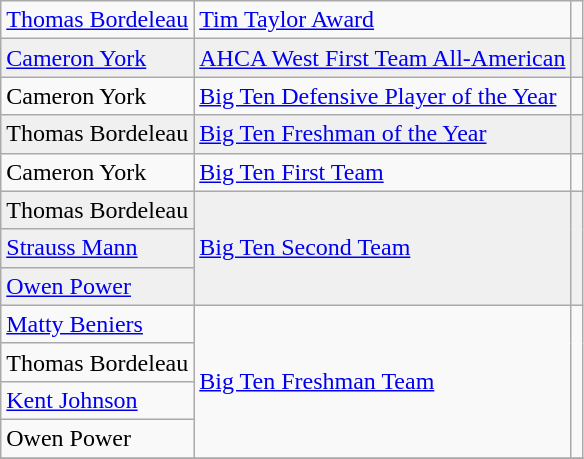<table class="wikitable">
<tr>
<td><a href='#'>Thomas Bordeleau</a></td>
<td><a href='#'>Tim Taylor Award</a></td>
<td></td>
</tr>
<tr bgcolor=f0f0f0>
<td><a href='#'>Cameron York</a></td>
<td><a href='#'>AHCA West First Team All-American</a></td>
<td></td>
</tr>
<tr>
<td>Cameron York</td>
<td><a href='#'>Big Ten Defensive Player of the Year</a></td>
<td></td>
</tr>
<tr bgcolor=f0f0f0>
<td>Thomas Bordeleau</td>
<td><a href='#'>Big Ten Freshman of the Year</a></td>
<td></td>
</tr>
<tr>
<td>Cameron York</td>
<td><a href='#'>Big Ten First Team</a></td>
<td></td>
</tr>
<tr bgcolor=f0f0f0>
<td>Thomas Bordeleau</td>
<td rowspan=3><a href='#'>Big Ten Second Team</a></td>
<td rowspan=3></td>
</tr>
<tr bgcolor=f0f0f0>
<td><a href='#'>Strauss Mann</a></td>
</tr>
<tr bgcolor=f0f0f0>
<td><a href='#'>Owen Power</a></td>
</tr>
<tr>
<td><a href='#'>Matty Beniers</a></td>
<td rowspan=4><a href='#'>Big Ten Freshman Team</a></td>
<td rowspan=4></td>
</tr>
<tr>
<td>Thomas Bordeleau</td>
</tr>
<tr>
<td><a href='#'>Kent Johnson</a></td>
</tr>
<tr>
<td>Owen Power</td>
</tr>
<tr>
</tr>
</table>
